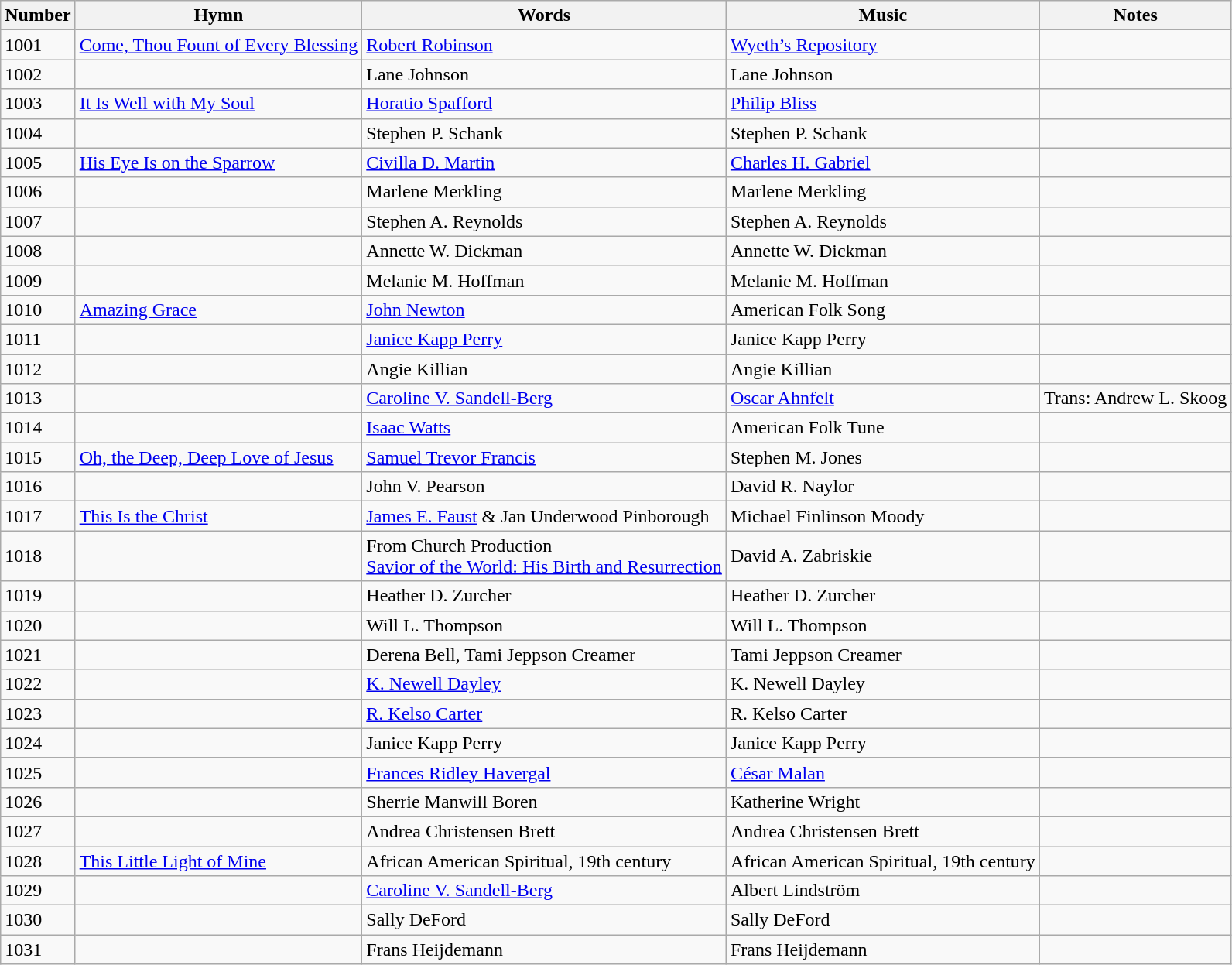<table class="wikitable mw-collapsible ">
<tr>
<th>Number</th>
<th>Hymn</th>
<th>Words</th>
<th>Music</th>
<th>Notes</th>
</tr>
<tr>
<td>1001</td>
<td><a href='#'>Come, Thou Fount of Every Blessing</a></td>
<td><a href='#'>Robert Robinson</a></td>
<td><a href='#'>Wyeth’s Repository</a></td>
</tr>
<tr>
<td>1002</td>
<td></td>
<td>Lane Johnson</td>
<td>Lane Johnson</td>
<td></td>
</tr>
<tr>
<td>1003</td>
<td><a href='#'>It Is Well with My Soul</a></td>
<td><a href='#'>Horatio Spafford</a></td>
<td><a href='#'>Philip Bliss</a></td>
<td></td>
</tr>
<tr>
<td>1004</td>
<td></td>
<td>Stephen P. Schank</td>
<td>Stephen P. Schank</td>
<td></td>
</tr>
<tr>
<td>1005</td>
<td><a href='#'>His Eye Is on the Sparrow</a></td>
<td><a href='#'>Civilla D. Martin</a></td>
<td><a href='#'>Charles H. Gabriel</a></td>
<td></td>
</tr>
<tr>
<td>1006</td>
<td></td>
<td>Marlene Merkling</td>
<td>Marlene Merkling</td>
<td></td>
</tr>
<tr>
<td>1007</td>
<td></td>
<td>Stephen A. Reynolds</td>
<td>Stephen A. Reynolds</td>
<td></td>
</tr>
<tr>
<td>1008</td>
<td></td>
<td>Annette W. Dickman</td>
<td>Annette W. Dickman</td>
<td></td>
</tr>
<tr>
<td>1009</td>
<td></td>
<td>Melanie M. Hoffman</td>
<td>Melanie M. Hoffman</td>
<td></td>
</tr>
<tr>
<td>1010</td>
<td><a href='#'>Amazing Grace</a></td>
<td><a href='#'>John Newton</a></td>
<td>American Folk Song</td>
</tr>
<tr>
<td>1011</td>
<td></td>
<td><a href='#'>Janice Kapp Perry</a></td>
<td>Janice Kapp Perry</td>
<td></td>
</tr>
<tr>
<td>1012</td>
<td></td>
<td>Angie Killian</td>
<td>Angie Killian</td>
<td></td>
</tr>
<tr>
<td>1013</td>
<td></td>
<td><a href='#'>Caroline V. Sandell-Berg</a></td>
<td><a href='#'>Oscar Ahnfelt</a></td>
<td>Trans: Andrew L. Skoog</td>
</tr>
<tr>
<td>1014</td>
<td></td>
<td><a href='#'>Isaac Watts</a></td>
<td>American Folk Tune</td>
<td></td>
</tr>
<tr>
<td>1015</td>
<td><a href='#'>Oh, the Deep, Deep Love of Jesus</a></td>
<td><a href='#'>Samuel Trevor Francis</a></td>
<td>Stephen M. Jones</td>
<td></td>
</tr>
<tr>
<td>1016</td>
<td></td>
<td>John V. Pearson</td>
<td>David R. Naylor</td>
<td></td>
</tr>
<tr>
<td>1017</td>
<td><a href='#'>This Is the Christ</a></td>
<td><a href='#'>James E. Faust</a> & Jan Underwood Pinborough</td>
<td>Michael Finlinson Moody</td>
<td></td>
</tr>
<tr>
<td>1018</td>
<td></td>
<td>From Church Production<br><a href='#'>Savior of the World: His Birth and Resurrection</a></td>
<td>David A. Zabriskie</td>
<td></td>
</tr>
<tr>
<td>1019</td>
<td></td>
<td>Heather D. Zurcher</td>
<td>Heather D. Zurcher</td>
<td></td>
</tr>
<tr>
<td>1020</td>
<td></td>
<td>Will L. Thompson</td>
<td>Will L. Thompson</td>
<td></td>
</tr>
<tr>
<td>1021</td>
<td></td>
<td>Derena Bell, Tami Jeppson Creamer</td>
<td>Tami Jeppson Creamer</td>
<td></td>
</tr>
<tr>
<td>1022</td>
<td></td>
<td><a href='#'>K. Newell Dayley</a></td>
<td>K. Newell Dayley</td>
<td></td>
</tr>
<tr>
<td>1023</td>
<td></td>
<td><a href='#'>R. Kelso Carter</a></td>
<td>R. Kelso Carter</td>
<td></td>
</tr>
<tr>
<td>1024</td>
<td></td>
<td>Janice Kapp Perry</td>
<td>Janice Kapp Perry</td>
<td></td>
</tr>
<tr>
<td>1025</td>
<td></td>
<td><a href='#'>Frances Ridley Havergal</a></td>
<td><a href='#'>César Malan</a></td>
<td></td>
</tr>
<tr>
<td>1026</td>
<td></td>
<td>Sherrie Manwill Boren</td>
<td>Katherine Wright</td>
<td></td>
</tr>
<tr>
<td>1027</td>
<td></td>
<td>Andrea Christensen Brett</td>
<td>Andrea Christensen Brett</td>
<td></td>
</tr>
<tr>
<td>1028</td>
<td><a href='#'>This Little Light of Mine</a></td>
<td>African American Spiritual, 19th century</td>
<td>African American Spiritual, 19th century</td>
<td></td>
</tr>
<tr>
<td>1029</td>
<td></td>
<td><a href='#'>Caroline V. Sandell-Berg</a></td>
<td>Albert Lindström</td>
<td></td>
</tr>
<tr>
<td>1030</td>
<td></td>
<td>Sally DeFord</td>
<td>Sally DeFord</td>
<td></td>
</tr>
<tr>
<td>1031</td>
<td></td>
<td>Frans Heijdemann</td>
<td>Frans Heijdemann</td>
<td></td>
</tr>
</table>
